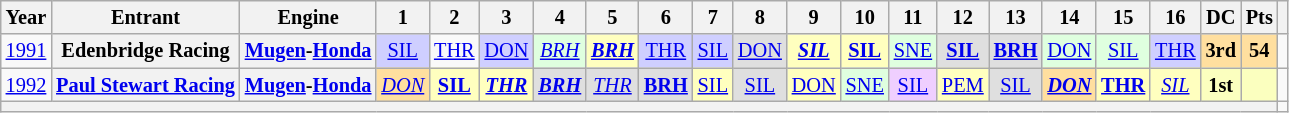<table class="wikitable" style="text-align:center; font-size:85%">
<tr>
<th>Year</th>
<th>Entrant</th>
<th>Engine</th>
<th>1</th>
<th>2</th>
<th>3</th>
<th>4</th>
<th>5</th>
<th>6</th>
<th>7</th>
<th>8</th>
<th>9</th>
<th>10</th>
<th>11</th>
<th>12</th>
<th>13</th>
<th>14</th>
<th>15</th>
<th>16</th>
<th>DC</th>
<th>Pts</th>
<th></th>
</tr>
<tr>
<td><a href='#'>1991</a></td>
<th nowrap>Edenbridge Racing</th>
<th nowrap><a href='#'>Mugen</a>-<a href='#'>Honda</a></th>
<td style="background:#CFCFFF;"><a href='#'>SIL</a><br></td>
<td><a href='#'>THR</a></td>
<td style="background:#CFCFFF;"><a href='#'>DON</a><br></td>
<td style="background:#DFFFDF;"><em><a href='#'>BRH</a></em><br></td>
<td style="background:#FFFFBF;"><strong><em><a href='#'>BRH</a></em></strong><br></td>
<td style="background:#CFCFFF;"><a href='#'>THR</a><br></td>
<td style="background:#CFCFFF;"><a href='#'>SIL</a><br></td>
<td style="background:#DFDFDF;"><a href='#'>DON</a><br></td>
<td style="background:#FFFFBF;"><strong><em><a href='#'>SIL</a></em></strong><br></td>
<td style="background:#FFFFBF;"><strong><a href='#'>SIL</a></strong><br></td>
<td style="background:#DFFFDF;"><a href='#'>SNE</a><br></td>
<td style="background:#DFDFDF;"><strong><a href='#'>SIL</a></strong><br></td>
<td style="background:#DFDFDF;"><strong><a href='#'>BRH</a></strong><br></td>
<td style="background:#DFFFDF;"><a href='#'>DON</a><br></td>
<td style="background:#DFFFDF;"><a href='#'>SIL</a><br></td>
<td style="background:#CFCFFF;"><a href='#'>THR</a><br></td>
<td style="background:#FFDF9F;"><strong>3rd</strong></td>
<td style="background:#FFDF9F;"><strong>54</strong></td>
<td></td>
</tr>
<tr>
<td><a href='#'>1992</a></td>
<th nowrap><a href='#'>Paul Stewart Racing</a></th>
<th nowrap><a href='#'>Mugen</a>-<a href='#'>Honda</a></th>
<td style="background:#FFDF9F;"><em><a href='#'>DON</a></em><br></td>
<td style="background:#FFFFBF;"><strong><a href='#'>SIL</a></strong><br></td>
<td style="background:#FFFFBF;"><strong><em><a href='#'>THR</a></em></strong><br></td>
<td style="background:#DFDFDF;"><strong><em><a href='#'>BRH</a></em></strong><br></td>
<td style="background:#DFDFDF;"><em><a href='#'>THR</a></em><br></td>
<td style="background:#DFDFDF;"><strong><a href='#'>BRH</a></strong><br></td>
<td style="background:#FFFFBF;"><a href='#'>SIL</a><br></td>
<td style="background:#DFDFDF;"><a href='#'>SIL</a><br></td>
<td style="background:#FFFFBF;"><a href='#'>DON</a><br></td>
<td style="background:#DFFFDF;"><a href='#'>SNE</a><br></td>
<td style="background:#EFCFFF;"><a href='#'>SIL</a><br></td>
<td style="background:#FFFFBF;"><a href='#'>PEM</a><br></td>
<td style="background:#DFDFDF;"><a href='#'>SIL</a><br></td>
<td style="background:#FFDF9F;"><strong><em><a href='#'>DON</a></em></strong><br></td>
<td style="background:#FFFFBF;"><strong><a href='#'>THR</a></strong><br></td>
<td style="background:#FFFFBF;"><em><a href='#'>SIL</a></em><br></td>
<td style="background:#FBFFBF;"><strong>1st</strong></td>
<td style="background:#FBFFBF;"></td>
<td></td>
</tr>
<tr>
<th colspan="21"></th>
</tr>
</table>
